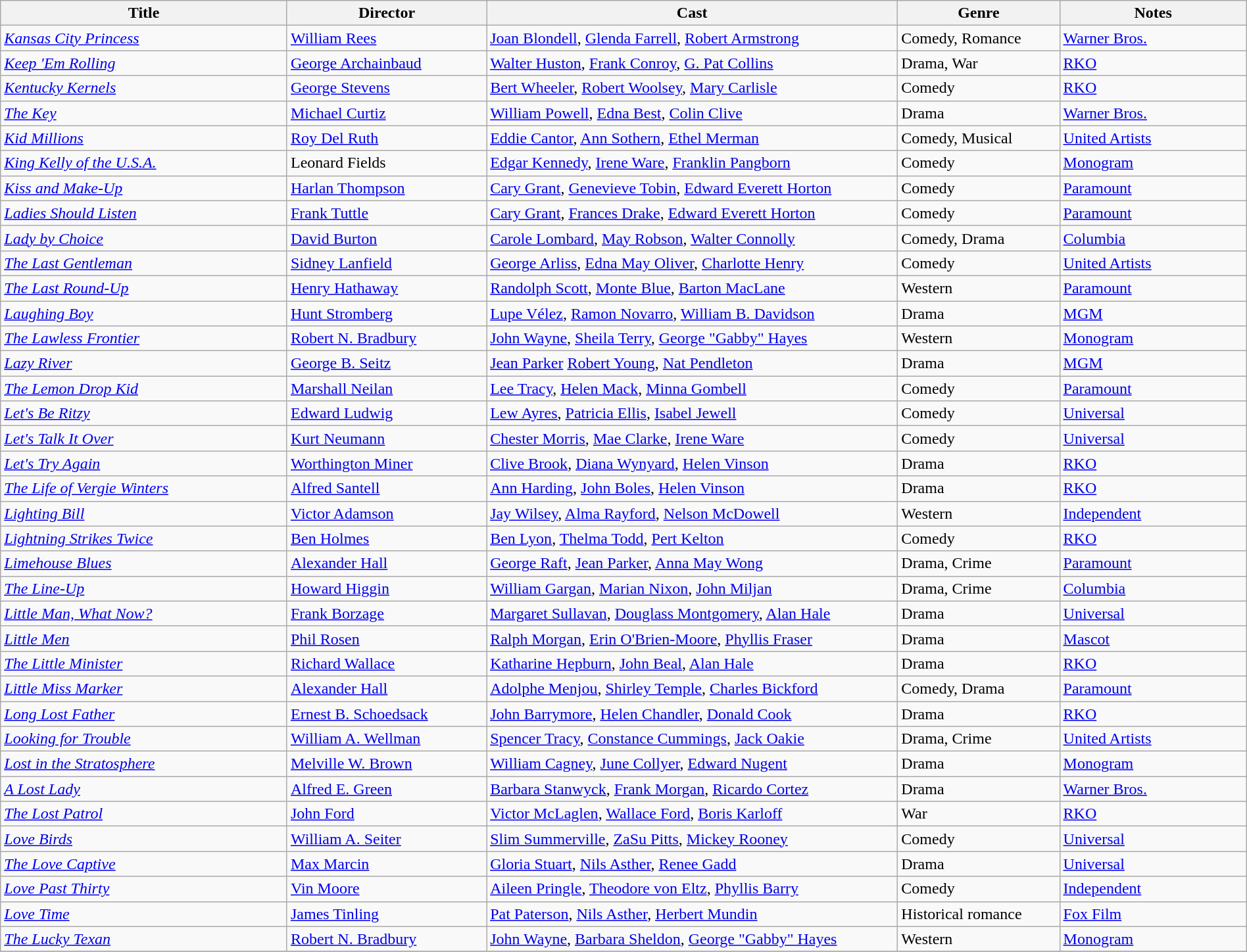<table class="wikitable" style="width:100%;">
<tr>
<th style="width:23%;">Title</th>
<th style="width:16%;">Director</th>
<th style="width:33%;">Cast</th>
<th style="width:13%;">Genre</th>
<th style="width:15%;">Notes</th>
</tr>
<tr>
<td><em><a href='#'>Kansas City Princess</a></em></td>
<td><a href='#'>William Rees</a></td>
<td><a href='#'>Joan Blondell</a>, <a href='#'>Glenda Farrell</a>, <a href='#'>Robert Armstrong</a></td>
<td>Comedy, Romance</td>
<td><a href='#'>Warner Bros.</a></td>
</tr>
<tr>
<td><em><a href='#'>Keep 'Em Rolling</a></em></td>
<td><a href='#'>George Archainbaud</a></td>
<td><a href='#'>Walter Huston</a>, <a href='#'>Frank Conroy</a>, <a href='#'>G. Pat Collins</a></td>
<td>Drama, War</td>
<td><a href='#'>RKO</a></td>
</tr>
<tr>
<td><em><a href='#'>Kentucky Kernels</a></em></td>
<td><a href='#'>George Stevens</a></td>
<td><a href='#'>Bert Wheeler</a>, <a href='#'>Robert Woolsey</a>, <a href='#'>Mary Carlisle</a></td>
<td>Comedy</td>
<td><a href='#'>RKO</a></td>
</tr>
<tr>
<td><em><a href='#'>The Key</a></em></td>
<td><a href='#'>Michael Curtiz</a></td>
<td><a href='#'>William Powell</a>, <a href='#'>Edna Best</a>, <a href='#'>Colin Clive</a></td>
<td>Drama</td>
<td><a href='#'>Warner Bros.</a></td>
</tr>
<tr>
<td><em><a href='#'>Kid Millions</a></em></td>
<td><a href='#'>Roy Del Ruth</a></td>
<td><a href='#'>Eddie Cantor</a>, <a href='#'>Ann Sothern</a>, <a href='#'>Ethel Merman</a></td>
<td>Comedy, Musical</td>
<td><a href='#'>United Artists</a></td>
</tr>
<tr>
<td><em><a href='#'>King Kelly of the U.S.A.</a></em></td>
<td>Leonard Fields</td>
<td><a href='#'>Edgar Kennedy</a>, <a href='#'>Irene Ware</a>, <a href='#'>Franklin Pangborn</a></td>
<td>Comedy</td>
<td><a href='#'>Monogram</a></td>
</tr>
<tr>
<td><em><a href='#'>Kiss and Make-Up</a></em></td>
<td><a href='#'>Harlan Thompson</a></td>
<td><a href='#'>Cary Grant</a>, <a href='#'>Genevieve Tobin</a>, <a href='#'>Edward Everett Horton</a></td>
<td>Comedy</td>
<td><a href='#'>Paramount</a></td>
</tr>
<tr>
<td><em><a href='#'>Ladies Should Listen</a></em></td>
<td><a href='#'>Frank Tuttle</a></td>
<td><a href='#'>Cary Grant</a>, <a href='#'>Frances Drake</a>, <a href='#'>Edward Everett Horton</a></td>
<td>Comedy</td>
<td><a href='#'>Paramount</a></td>
</tr>
<tr>
<td><em><a href='#'>Lady by Choice</a></em></td>
<td><a href='#'>David Burton</a></td>
<td><a href='#'>Carole Lombard</a>, <a href='#'>May Robson</a>, <a href='#'>Walter Connolly</a></td>
<td>Comedy, Drama</td>
<td><a href='#'>Columbia</a></td>
</tr>
<tr>
<td><em><a href='#'>The Last Gentleman</a></em></td>
<td><a href='#'>Sidney Lanfield</a></td>
<td><a href='#'>George Arliss</a>, <a href='#'>Edna May Oliver</a>, <a href='#'>Charlotte Henry</a></td>
<td>Comedy</td>
<td><a href='#'>United Artists</a></td>
</tr>
<tr>
<td><em><a href='#'>The Last Round-Up</a></em></td>
<td><a href='#'>Henry Hathaway</a></td>
<td><a href='#'>Randolph Scott</a>, <a href='#'>Monte Blue</a>, <a href='#'>Barton MacLane</a></td>
<td>Western</td>
<td><a href='#'>Paramount</a></td>
</tr>
<tr>
<td><em><a href='#'>Laughing Boy</a></em></td>
<td><a href='#'>Hunt Stromberg</a></td>
<td><a href='#'>Lupe Vélez</a>, <a href='#'>Ramon Novarro</a>, <a href='#'>William B. Davidson</a></td>
<td>Drama</td>
<td><a href='#'>MGM</a></td>
</tr>
<tr>
<td><em><a href='#'>The Lawless Frontier</a></em></td>
<td><a href='#'>Robert N. Bradbury</a></td>
<td><a href='#'>John Wayne</a>, <a href='#'>Sheila Terry</a>, <a href='#'>George "Gabby" Hayes</a></td>
<td>Western</td>
<td><a href='#'>Monogram</a></td>
</tr>
<tr>
<td><em><a href='#'>Lazy River</a></em></td>
<td><a href='#'>George B. Seitz</a></td>
<td><a href='#'>Jean Parker</a> <a href='#'>Robert Young</a>, <a href='#'>Nat Pendleton</a></td>
<td>Drama</td>
<td><a href='#'>MGM</a></td>
</tr>
<tr>
<td><em><a href='#'>The Lemon Drop Kid</a></em></td>
<td><a href='#'>Marshall Neilan</a></td>
<td><a href='#'>Lee Tracy</a>, <a href='#'>Helen Mack</a>, <a href='#'>Minna Gombell</a></td>
<td>Comedy</td>
<td><a href='#'>Paramount</a></td>
</tr>
<tr>
<td><em><a href='#'>Let's Be Ritzy</a></em></td>
<td><a href='#'>Edward Ludwig</a></td>
<td><a href='#'>Lew Ayres</a>, <a href='#'>Patricia Ellis</a>, <a href='#'>Isabel Jewell</a></td>
<td>Comedy</td>
<td><a href='#'>Universal</a></td>
</tr>
<tr>
<td><em><a href='#'>Let's Talk It Over</a></em></td>
<td><a href='#'>Kurt Neumann</a></td>
<td><a href='#'>Chester Morris</a>, <a href='#'>Mae Clarke</a>, <a href='#'>Irene Ware</a></td>
<td>Comedy</td>
<td><a href='#'>Universal</a></td>
</tr>
<tr>
<td><em><a href='#'>Let's Try Again</a></em></td>
<td><a href='#'>Worthington Miner</a></td>
<td><a href='#'>Clive Brook</a>, <a href='#'>Diana Wynyard</a>, <a href='#'>Helen Vinson</a></td>
<td>Drama</td>
<td><a href='#'>RKO</a></td>
</tr>
<tr>
<td><em><a href='#'>The Life of Vergie Winters</a></em></td>
<td><a href='#'>Alfred Santell</a></td>
<td><a href='#'>Ann Harding</a>, <a href='#'>John Boles</a>, <a href='#'>Helen Vinson</a></td>
<td>Drama</td>
<td><a href='#'>RKO</a></td>
</tr>
<tr>
<td><em><a href='#'>Lighting Bill</a></em></td>
<td><a href='#'>Victor Adamson</a></td>
<td><a href='#'>Jay Wilsey</a>, <a href='#'>Alma Rayford</a>, <a href='#'>Nelson McDowell</a></td>
<td>Western</td>
<td><a href='#'>Independent</a></td>
</tr>
<tr>
<td><em><a href='#'>Lightning Strikes Twice</a></em></td>
<td><a href='#'>Ben Holmes</a></td>
<td><a href='#'>Ben Lyon</a>, <a href='#'>Thelma Todd</a>, <a href='#'>Pert Kelton</a></td>
<td>Comedy</td>
<td><a href='#'>RKO</a></td>
</tr>
<tr>
<td><em><a href='#'>Limehouse Blues</a></em></td>
<td><a href='#'>Alexander Hall</a></td>
<td><a href='#'>George Raft</a>, <a href='#'>Jean Parker</a>, <a href='#'>Anna May Wong</a></td>
<td>Drama, Crime</td>
<td><a href='#'>Paramount</a></td>
</tr>
<tr>
<td><em><a href='#'>The Line-Up</a></em></td>
<td><a href='#'>Howard Higgin</a></td>
<td><a href='#'>William Gargan</a>, <a href='#'>Marian Nixon</a>, <a href='#'>John Miljan</a></td>
<td>Drama, Crime</td>
<td><a href='#'>Columbia</a></td>
</tr>
<tr>
<td><em><a href='#'>Little Man, What Now?</a></em></td>
<td><a href='#'>Frank Borzage</a></td>
<td><a href='#'>Margaret Sullavan</a>, <a href='#'>Douglass Montgomery</a>, <a href='#'>Alan Hale</a></td>
<td>Drama</td>
<td><a href='#'>Universal</a></td>
</tr>
<tr>
<td><em><a href='#'>Little Men</a></em></td>
<td><a href='#'>Phil Rosen</a></td>
<td><a href='#'>Ralph Morgan</a>, <a href='#'>Erin O'Brien-Moore</a>, <a href='#'>Phyllis Fraser</a></td>
<td>Drama</td>
<td><a href='#'>Mascot</a></td>
</tr>
<tr>
<td><em><a href='#'>The Little Minister</a></em></td>
<td><a href='#'>Richard Wallace</a></td>
<td><a href='#'>Katharine Hepburn</a>, <a href='#'>John Beal</a>, <a href='#'>Alan Hale</a></td>
<td>Drama</td>
<td><a href='#'>RKO</a></td>
</tr>
<tr>
<td><em><a href='#'>Little Miss Marker</a></em></td>
<td><a href='#'>Alexander Hall</a></td>
<td><a href='#'>Adolphe Menjou</a>, <a href='#'>Shirley Temple</a>, <a href='#'>Charles Bickford</a></td>
<td>Comedy, Drama</td>
<td><a href='#'>Paramount</a></td>
</tr>
<tr>
<td><em><a href='#'>Long Lost Father</a></em></td>
<td><a href='#'>Ernest B. Schoedsack</a></td>
<td><a href='#'>John Barrymore</a>, <a href='#'>Helen Chandler</a>, <a href='#'>Donald Cook</a></td>
<td>Drama</td>
<td><a href='#'>RKO</a></td>
</tr>
<tr>
<td><em><a href='#'>Looking for Trouble</a></em></td>
<td><a href='#'>William A. Wellman</a></td>
<td><a href='#'>Spencer Tracy</a>, <a href='#'>Constance Cummings</a>, <a href='#'>Jack Oakie</a></td>
<td>Drama, Crime</td>
<td><a href='#'>United Artists</a></td>
</tr>
<tr>
<td><em><a href='#'>Lost in the Stratosphere</a></em></td>
<td><a href='#'>Melville W. Brown</a></td>
<td><a href='#'>William Cagney</a>, <a href='#'>June Collyer</a>, <a href='#'>Edward Nugent</a></td>
<td>Drama</td>
<td><a href='#'>Monogram</a></td>
</tr>
<tr>
<td><em><a href='#'>A Lost Lady</a></em></td>
<td><a href='#'>Alfred E. Green</a></td>
<td><a href='#'>Barbara Stanwyck</a>, <a href='#'>Frank Morgan</a>, <a href='#'>Ricardo Cortez</a></td>
<td>Drama</td>
<td><a href='#'>Warner Bros.</a></td>
</tr>
<tr>
<td><em><a href='#'>The Lost Patrol</a></em></td>
<td><a href='#'>John Ford</a></td>
<td><a href='#'>Victor McLaglen</a>, <a href='#'>Wallace Ford</a>, <a href='#'>Boris Karloff</a></td>
<td>War</td>
<td><a href='#'>RKO</a></td>
</tr>
<tr>
<td><em><a href='#'>Love Birds</a></em></td>
<td><a href='#'>William A. Seiter</a></td>
<td><a href='#'>Slim Summerville</a>, <a href='#'>ZaSu Pitts</a>, <a href='#'>Mickey Rooney</a></td>
<td>Comedy</td>
<td><a href='#'>Universal</a></td>
</tr>
<tr>
<td><em><a href='#'>The Love Captive</a></em></td>
<td><a href='#'>Max Marcin</a></td>
<td><a href='#'>Gloria Stuart</a>, <a href='#'>Nils Asther</a>, <a href='#'>Renee Gadd</a></td>
<td>Drama</td>
<td><a href='#'>Universal</a></td>
</tr>
<tr>
<td><em><a href='#'>Love Past Thirty</a></em></td>
<td><a href='#'>Vin Moore</a></td>
<td><a href='#'>Aileen Pringle</a>, <a href='#'>Theodore von Eltz</a>, <a href='#'>Phyllis Barry</a></td>
<td>Comedy</td>
<td><a href='#'>Independent</a></td>
</tr>
<tr>
<td><em><a href='#'>Love Time</a></em></td>
<td><a href='#'>James Tinling</a></td>
<td><a href='#'>Pat Paterson</a>, <a href='#'>Nils Asther</a>, <a href='#'>Herbert Mundin</a></td>
<td>Historical romance</td>
<td><a href='#'>Fox Film</a></td>
</tr>
<tr>
<td><em><a href='#'>The Lucky Texan</a></em></td>
<td><a href='#'>Robert N. Bradbury</a></td>
<td><a href='#'>John Wayne</a>, <a href='#'>Barbara Sheldon</a>, <a href='#'>George "Gabby" Hayes</a></td>
<td>Western</td>
<td><a href='#'>Monogram</a></td>
</tr>
<tr>
</tr>
</table>
